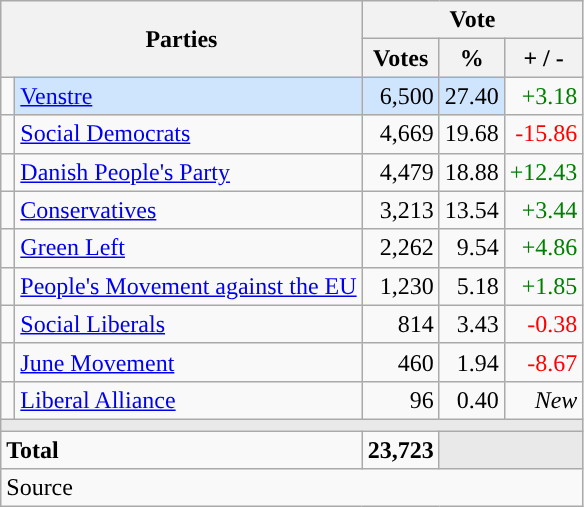<table class="wikitable" style="text-align:right;">
<tr>
<th style="text-align:centre;" rowspan="2" colspan="2" width="225">Parties</th>
<th colspan="3">Vote</th>
</tr>
<tr>
<th width="15">Votes</th>
<th width="15">%</th>
<th width="15">+ / -</th>
</tr>
<tr>
<td width="2" style="color:inherit;background:"></td>
<td bgcolor=#cfe5fe   align="left"><a href='#'>Venstre</a></td>
<td bgcolor=#cfe5fe>6,500</td>
<td bgcolor=#cfe5fe>27.40</td>
<td style=color:green;>+3.18</td>
</tr>
<tr>
<td width="2" style="color:inherit;background:"></td>
<td align="left"><a href='#'>Social Democrats</a></td>
<td>4,669</td>
<td>19.68</td>
<td style=color:red;>-15.86</td>
</tr>
<tr>
<td width="2" style="color:inherit;background:"></td>
<td align="left"><a href='#'>Danish People's Party</a></td>
<td>4,479</td>
<td>18.88</td>
<td style=color:green;>+12.43</td>
</tr>
<tr>
<td width="2" style="color:inherit;background:"></td>
<td align="left"><a href='#'>Conservatives</a></td>
<td>3,213</td>
<td>13.54</td>
<td style=color:green;>+3.44</td>
</tr>
<tr>
<td width="2" style="color:inherit;background:"></td>
<td align="left"><a href='#'>Green Left</a></td>
<td>2,262</td>
<td>9.54</td>
<td style=color:green;>+4.86</td>
</tr>
<tr>
<td width="2" style="color:inherit;background:"></td>
<td align="left"><a href='#'>People's Movement against the EU</a></td>
<td>1,230</td>
<td>5.18</td>
<td style=color:green;>+1.85</td>
</tr>
<tr>
<td width="2" style="color:inherit;background:"></td>
<td align="left"><a href='#'>Social Liberals</a></td>
<td>814</td>
<td>3.43</td>
<td style=color:red;>-0.38</td>
</tr>
<tr>
<td width="2" style="color:inherit;background:"></td>
<td align="left"><a href='#'>June Movement</a></td>
<td>460</td>
<td>1.94</td>
<td style=color:red;>-8.67</td>
</tr>
<tr>
<td width="2" style="color:inherit;background:"></td>
<td align="left"><a href='#'>Liberal Alliance</a></td>
<td>96</td>
<td>0.40</td>
<td><em>New</em></td>
</tr>
<tr>
<td colspan="7" bgcolor="#E9E9E9"></td>
</tr>
<tr>
<td align="left" colspan="2"><strong>Total</strong></td>
<td><strong>23,723</strong></td>
<td bgcolor="#E9E9E9" colspan="2"></td>
</tr>
<tr>
<td align="left" colspan="6">Source</td>
</tr>
</table>
